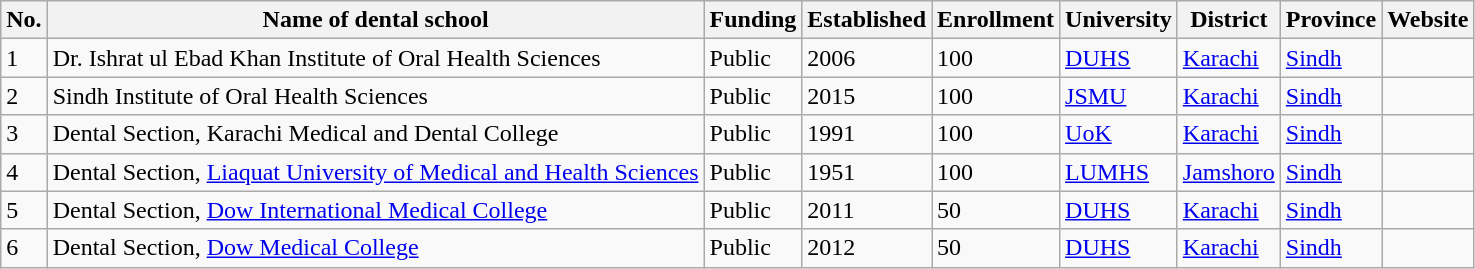<table class="wikitable sortable">
<tr>
<th>No.</th>
<th>Name of dental school</th>
<th>Funding</th>
<th>Established</th>
<th>Enrollment</th>
<th>University</th>
<th>District</th>
<th>Province</th>
<th>Website</th>
</tr>
<tr>
<td>1</td>
<td>Dr. Ishrat ul Ebad Khan Institute of Oral Health Sciences</td>
<td>Public</td>
<td>2006</td>
<td>100</td>
<td><a href='#'>DUHS</a></td>
<td><a href='#'>Karachi</a></td>
<td><a href='#'>Sindh</a></td>
<td></td>
</tr>
<tr>
<td>2</td>
<td>Sindh Institute of Oral Health Sciences</td>
<td>Public</td>
<td>2015</td>
<td>100</td>
<td><a href='#'>JSMU</a></td>
<td><a href='#'>Karachi</a></td>
<td><a href='#'>Sindh</a></td>
<td></td>
</tr>
<tr>
<td>3</td>
<td>Dental Section, Karachi Medical and Dental College</td>
<td>Public</td>
<td>1991</td>
<td>100</td>
<td><a href='#'>UoK</a></td>
<td><a href='#'>Karachi</a></td>
<td><a href='#'>Sindh</a></td>
<td></td>
</tr>
<tr>
<td>4</td>
<td>Dental Section, <a href='#'>Liaquat University of Medical and Health Sciences</a></td>
<td>Public</td>
<td>1951</td>
<td>100</td>
<td><a href='#'>LUMHS</a></td>
<td><a href='#'>Jamshoro</a></td>
<td><a href='#'>Sindh</a></td>
<td></td>
</tr>
<tr>
<td>5</td>
<td>Dental Section, <a href='#'>Dow International Medical College</a></td>
<td>Public</td>
<td>2011</td>
<td>50</td>
<td><a href='#'>DUHS</a></td>
<td><a href='#'>Karachi</a></td>
<td><a href='#'>Sindh</a></td>
<td></td>
</tr>
<tr>
<td>6</td>
<td>Dental Section, <a href='#'>Dow Medical College</a></td>
<td>Public</td>
<td>2012</td>
<td>50</td>
<td><a href='#'>DUHS</a></td>
<td><a href='#'>Karachi</a></td>
<td><a href='#'>Sindh</a></td>
<td></td>
</tr>
</table>
